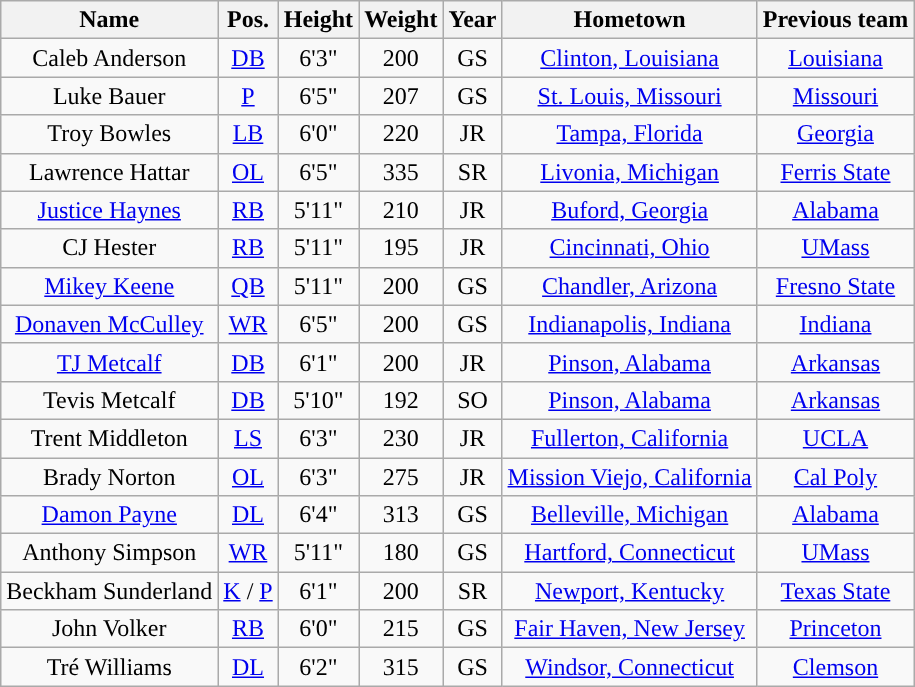<table class="wikitable sortable sortable" style="text-align: center">
<tr align=center>
<th>Name</th>
<th>Pos.</th>
<th>Height</th>
<th>Weight</th>
<th>Year</th>
<th>Hometown</th>
<th>Previous team</th>
</tr>
<tr>
<td>Caleb Anderson</td>
<td><a href='#'>DB</a></td>
<td>6'3"</td>
<td>200</td>
<td>GS</td>
<td><a href='#'>Clinton, Louisiana</a></td>
<td><a href='#'>Louisiana</a></td>
</tr>
<tr>
<td>Luke Bauer</td>
<td><a href='#'>P</a></td>
<td>6'5"</td>
<td>207</td>
<td>GS</td>
<td><a href='#'>St. Louis, Missouri</a></td>
<td><a href='#'>Missouri</a></td>
</tr>
<tr>
<td>Troy Bowles</td>
<td><a href='#'>LB</a></td>
<td>6'0"</td>
<td>220</td>
<td>JR</td>
<td><a href='#'>Tampa, Florida</a></td>
<td><a href='#'>Georgia</a></td>
</tr>
<tr>
<td>Lawrence Hattar</td>
<td><a href='#'>OL</a></td>
<td>6'5"</td>
<td>335</td>
<td>SR</td>
<td><a href='#'>Livonia, Michigan</a></td>
<td><a href='#'>Ferris State</a></td>
</tr>
<tr>
<td><a href='#'>Justice Haynes</a></td>
<td><a href='#'>RB</a></td>
<td>5'11"</td>
<td>210</td>
<td>JR</td>
<td><a href='#'>Buford, Georgia</a></td>
<td><a href='#'>Alabama</a></td>
</tr>
<tr>
<td>CJ Hester</td>
<td><a href='#'>RB</a></td>
<td>5'11"</td>
<td>195</td>
<td>JR</td>
<td><a href='#'>Cincinnati, Ohio</a></td>
<td><a href='#'>UMass</a></td>
</tr>
<tr>
<td><a href='#'>Mikey Keene</a></td>
<td><a href='#'>QB</a></td>
<td>5'11"</td>
<td>200</td>
<td>GS</td>
<td><a href='#'>Chandler, Arizona</a></td>
<td><a href='#'>Fresno State</a></td>
</tr>
<tr>
<td><a href='#'>Donaven McCulley</a></td>
<td><a href='#'>WR</a></td>
<td>6'5"</td>
<td>200</td>
<td>GS</td>
<td><a href='#'>Indianapolis, Indiana</a></td>
<td><a href='#'>Indiana</a></td>
</tr>
<tr>
<td><a href='#'>TJ Metcalf</a></td>
<td><a href='#'>DB</a></td>
<td>6'1"</td>
<td>200</td>
<td>JR</td>
<td><a href='#'>Pinson, Alabama</a></td>
<td><a href='#'>Arkansas</a></td>
</tr>
<tr>
<td>Tevis Metcalf</td>
<td><a href='#'>DB</a></td>
<td>5'10"</td>
<td>192</td>
<td>SO</td>
<td><a href='#'>Pinson, Alabama</a></td>
<td><a href='#'>Arkansas</a></td>
</tr>
<tr>
<td>Trent Middleton</td>
<td><a href='#'>LS</a></td>
<td>6'3"</td>
<td>230</td>
<td>JR</td>
<td><a href='#'>Fullerton, California</a></td>
<td><a href='#'>UCLA</a></td>
</tr>
<tr>
<td>Brady Norton</td>
<td><a href='#'>OL</a></td>
<td>6'3"</td>
<td>275</td>
<td>JR</td>
<td><a href='#'>Mission Viejo, California</a></td>
<td><a href='#'>Cal Poly</a></td>
</tr>
<tr>
<td><a href='#'>Damon Payne</a></td>
<td><a href='#'>DL</a></td>
<td>6'4"</td>
<td>313</td>
<td>GS</td>
<td><a href='#'>Belleville, Michigan</a></td>
<td><a href='#'>Alabama</a></td>
</tr>
<tr>
<td>Anthony Simpson</td>
<td><a href='#'>WR</a></td>
<td>5'11"</td>
<td>180</td>
<td>GS</td>
<td><a href='#'>Hartford, Connecticut</a></td>
<td><a href='#'>UMass</a></td>
</tr>
<tr>
<td>Beckham Sunderland</td>
<td><a href='#'>K</a> / <a href='#'>P</a></td>
<td>6'1"</td>
<td>200</td>
<td>SR</td>
<td><a href='#'>Newport, Kentucky</a></td>
<td><a href='#'>Texas State</a></td>
</tr>
<tr>
<td>John Volker</td>
<td><a href='#'>RB</a></td>
<td>6'0"</td>
<td>215</td>
<td>GS</td>
<td><a href='#'>Fair Haven, New Jersey</a></td>
<td><a href='#'>Princeton</a></td>
</tr>
<tr>
<td>Tré Williams</td>
<td><a href='#'>DL</a></td>
<td>6'2"</td>
<td>315</td>
<td>GS</td>
<td><a href='#'>Windsor, Connecticut</a></td>
<td><a href='#'>Clemson</a></td>
</tr>
</table>
